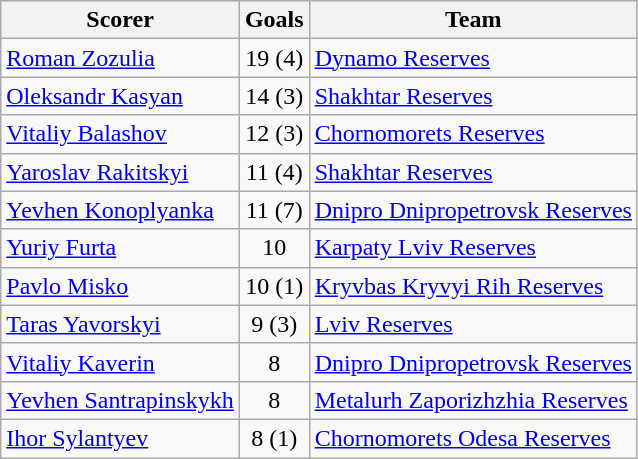<table class="wikitable">
<tr>
<th>Scorer</th>
<th>Goals</th>
<th>Team</th>
</tr>
<tr>
<td> <a href='#'>Roman Zozulia</a></td>
<td align=center>19 (4)</td>
<td><a href='#'>Dynamo Reserves</a></td>
</tr>
<tr>
<td> <a href='#'>Oleksandr Kasyan</a></td>
<td align=center>14 (3)</td>
<td><a href='#'>Shakhtar Reserves</a></td>
</tr>
<tr>
<td> <a href='#'>Vitaliy Balashov</a></td>
<td align=center>12 (3)</td>
<td><a href='#'>Chornomorets Reserves</a></td>
</tr>
<tr>
<td> <a href='#'>Yaroslav Rakitskyi</a></td>
<td align=center>11 (4)</td>
<td><a href='#'>Shakhtar Reserves</a></td>
</tr>
<tr>
<td> <a href='#'>Yevhen Konoplyanka</a></td>
<td align=center>11 (7)</td>
<td><a href='#'>Dnipro Dnipropetrovsk Reserves</a></td>
</tr>
<tr>
<td> <a href='#'>Yuriy Furta</a></td>
<td align=center>10</td>
<td><a href='#'>Karpaty Lviv Reserves</a></td>
</tr>
<tr>
<td> <a href='#'>Pavlo Misko</a></td>
<td align=center>10 (1)</td>
<td><a href='#'>Kryvbas Kryvyi Rih Reserves</a></td>
</tr>
<tr>
<td> <a href='#'>Taras Yavorskyi</a></td>
<td align=center>9 (3)</td>
<td><a href='#'>Lviv Reserves</a></td>
</tr>
<tr>
<td> <a href='#'>Vitaliy Kaverin</a></td>
<td align=center>8</td>
<td><a href='#'>Dnipro Dnipropetrovsk Reserves</a></td>
</tr>
<tr>
<td> <a href='#'>Yevhen Santrapinskykh</a></td>
<td align=center>8</td>
<td><a href='#'>Metalurh Zaporizhzhia Reserves</a></td>
</tr>
<tr>
<td> <a href='#'>Ihor Sylantyev</a></td>
<td align=center>8 (1)</td>
<td><a href='#'>Chornomorets Odesa Reserves</a></td>
</tr>
</table>
